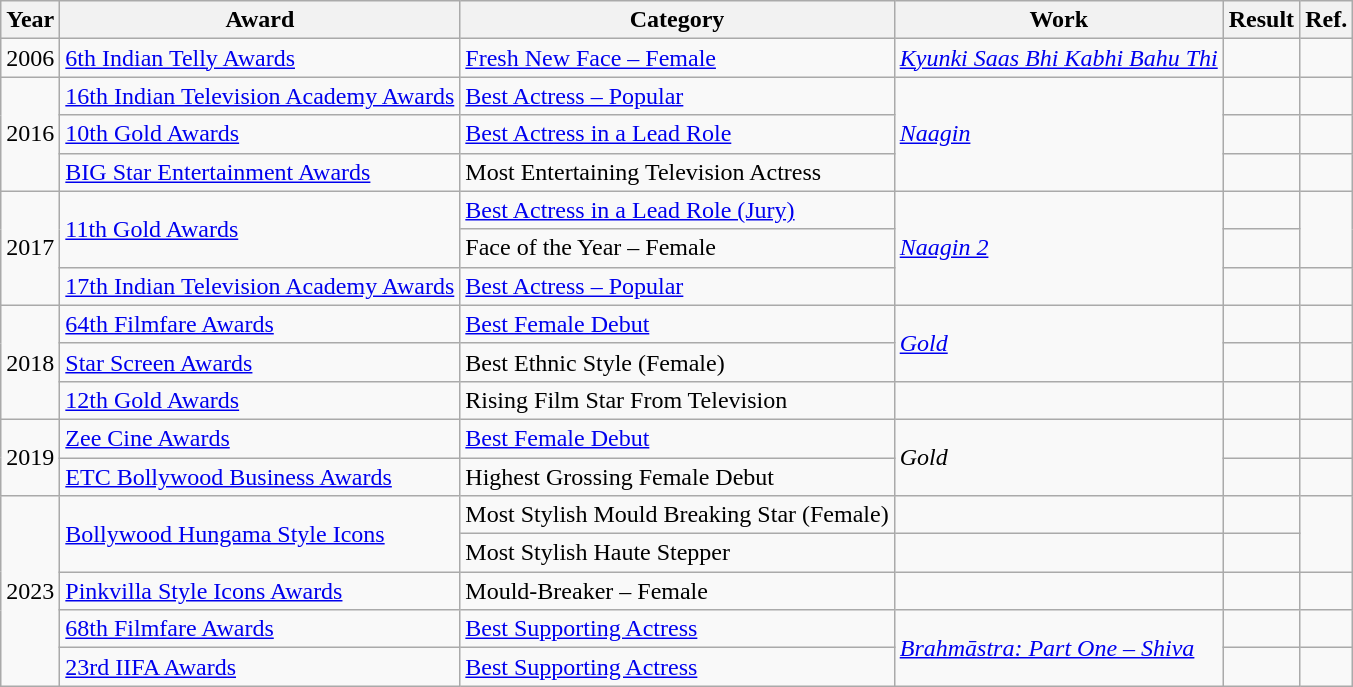<table class="wikitable">
<tr>
<th>Year</th>
<th>Award</th>
<th>Category</th>
<th>Work</th>
<th>Result</th>
<th>Ref.</th>
</tr>
<tr>
<td>2006</td>
<td><a href='#'>6th Indian Telly Awards</a></td>
<td><a href='#'>Fresh New Face – Female</a></td>
<td><em><a href='#'>Kyunki Saas Bhi Kabhi Bahu Thi</a></em></td>
<td></td>
<td></td>
</tr>
<tr>
<td rowspan="3">2016</td>
<td><a href='#'>16th Indian Television Academy Awards</a></td>
<td><a href='#'>Best Actress – Popular</a></td>
<td rowspan="3"><em><a href='#'>Naagin</a></em></td>
<td></td>
<td></td>
</tr>
<tr>
<td><a href='#'>10th Gold Awards</a></td>
<td><a href='#'>Best Actress in a Lead Role</a></td>
<td></td>
<td></td>
</tr>
<tr>
<td><a href='#'>BIG Star Entertainment Awards</a></td>
<td>Most Entertaining Television Actress</td>
<td></td>
<td></td>
</tr>
<tr>
<td rowspan="3">2017</td>
<td rowspan="2"><a href='#'>11th Gold Awards</a></td>
<td><a href='#'>Best Actress in a Lead Role (Jury)</a></td>
<td rowspan="3"><em><a href='#'>Naagin 2</a></em></td>
<td></td>
<td rowspan="2"></td>
</tr>
<tr>
<td>Face of the Year – Female</td>
<td></td>
</tr>
<tr>
<td><a href='#'>17th Indian Television Academy Awards</a></td>
<td><a href='#'>Best Actress – Popular</a></td>
<td></td>
<td></td>
</tr>
<tr>
<td rowspan="3">2018</td>
<td><a href='#'>64th Filmfare Awards</a></td>
<td><a href='#'>Best Female Debut</a></td>
<td rowspan="2"><em><a href='#'>Gold</a></em></td>
<td></td>
<td></td>
</tr>
<tr>
<td><a href='#'>Star Screen Awards</a></td>
<td>Best Ethnic Style (Female)</td>
<td></td>
<td></td>
</tr>
<tr>
<td><a href='#'>12th Gold Awards</a></td>
<td>Rising Film Star From Television</td>
<td></td>
<td></td>
<td></td>
</tr>
<tr>
<td rowspan="2">2019</td>
<td><a href='#'>Zee Cine Awards</a></td>
<td><a href='#'>Best Female Debut</a></td>
<td rowspan="2"><em>Gold</em></td>
<td></td>
<td></td>
</tr>
<tr>
<td><a href='#'>ETC Bollywood Business Awards</a></td>
<td>Highest Grossing Female Debut</td>
<td></td>
<td></td>
</tr>
<tr>
<td rowspan="6">2023</td>
<td rowspan="2"><a href='#'>Bollywood Hungama Style Icons</a></td>
<td>Most Stylish Mould Breaking Star (Female)</td>
<td></td>
<td></td>
<td rowspan="2"></td>
</tr>
<tr>
<td>Most Stylish Haute Stepper</td>
<td></td>
<td></td>
</tr>
<tr>
<td><a href='#'>Pinkvilla Style Icons Awards</a></td>
<td>Mould-Breaker – Female</td>
<td></td>
<td></td>
<td></td>
</tr>
<tr>
<td><a href='#'>68th Filmfare Awards</a></td>
<td><a href='#'>Best Supporting Actress</a></td>
<td rowspan="2"><em><a href='#'>Brahmāstra: Part One – Shiva</a></em></td>
<td></td>
<td></td>
</tr>
<tr>
<td><a href='#'>23rd IIFA Awards</a></td>
<td><a href='#'>Best Supporting Actress</a></td>
<td></td>
<td></td>
</tr>
</table>
